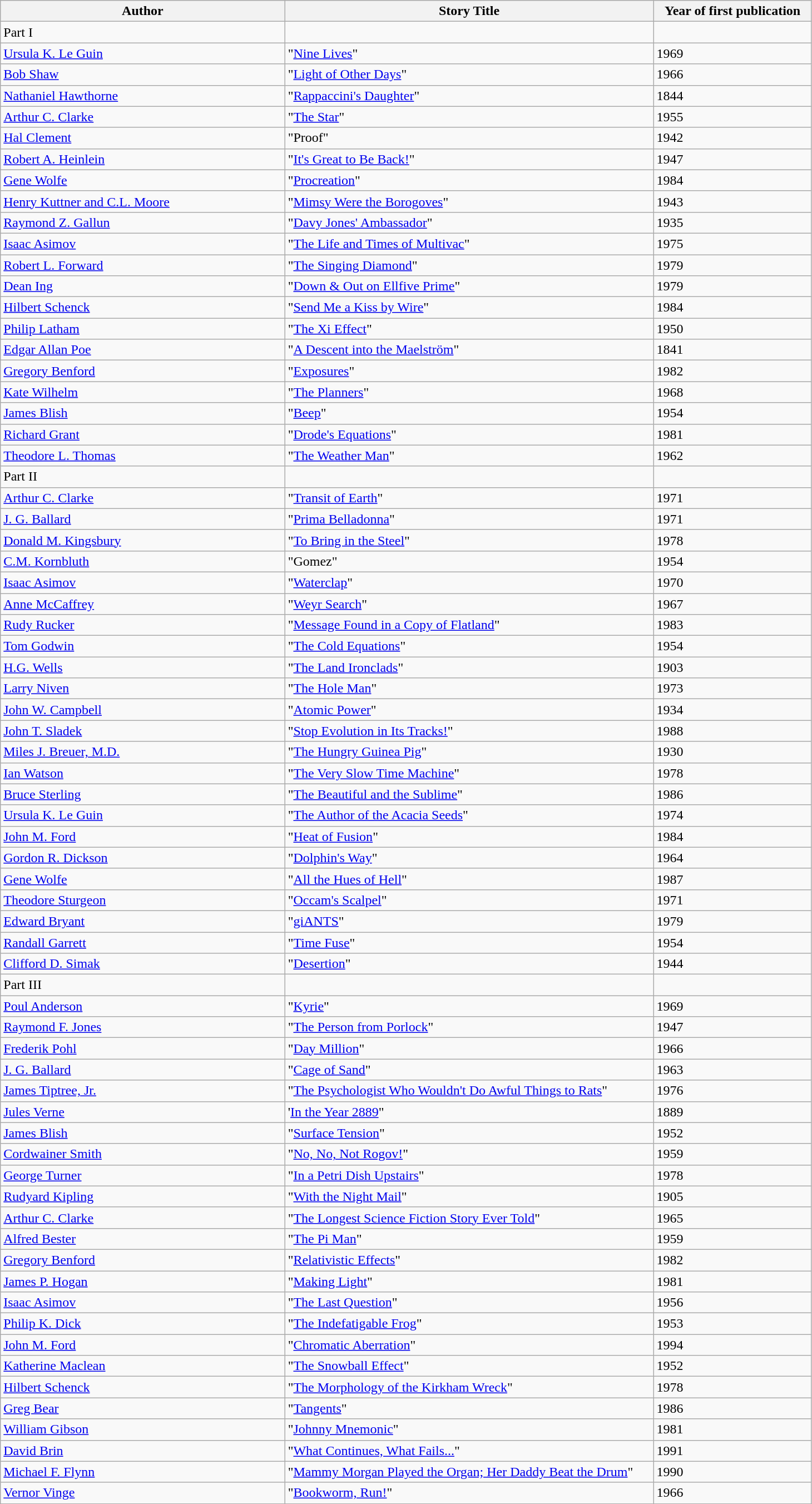<table class="wikitable" width=77%>
<tr>
<th width=27%>Author</th>
<th width=35%>Story Title</th>
<th width=15%>Year of first publication</th>
</tr>
<tr>
<td>Part I</td>
<td></td>
<td></td>
</tr>
<tr>
<td><a href='#'>Ursula K. Le Guin</a></td>
<td>"<a href='#'>Nine Lives</a>"</td>
<td>1969</td>
</tr>
<tr>
<td><a href='#'>Bob Shaw</a></td>
<td>"<a href='#'>Light of Other Days</a>"</td>
<td>1966</td>
</tr>
<tr>
<td><a href='#'>Nathaniel Hawthorne</a></td>
<td>"<a href='#'>Rappaccini's Daughter</a>"</td>
<td>1844</td>
</tr>
<tr>
<td><a href='#'>Arthur C. Clarke</a></td>
<td>"<a href='#'>The Star</a>"</td>
<td>1955</td>
</tr>
<tr>
<td><a href='#'>Hal Clement</a></td>
<td>"Proof"</td>
<td>1942</td>
</tr>
<tr>
<td><a href='#'>Robert A. Heinlein</a></td>
<td>"<a href='#'>It's Great to Be Back!</a>"</td>
<td>1947</td>
</tr>
<tr>
<td><a href='#'>Gene Wolfe</a></td>
<td>"<a href='#'>Procreation</a>"</td>
<td>1984</td>
</tr>
<tr>
<td><a href='#'>Henry Kuttner and C.L. Moore</a></td>
<td>"<a href='#'>Mimsy Were the Borogoves</a>"</td>
<td>1943</td>
</tr>
<tr>
<td><a href='#'>Raymond Z. Gallun</a></td>
<td>"<a href='#'>Davy Jones' Ambassador</a>"</td>
<td>1935</td>
</tr>
<tr>
<td><a href='#'>Isaac Asimov</a></td>
<td>"<a href='#'>The Life and Times of Multivac</a>"</td>
<td>1975</td>
</tr>
<tr>
<td><a href='#'>Robert L. Forward</a></td>
<td>"<a href='#'>The Singing Diamond</a>"</td>
<td>1979</td>
</tr>
<tr>
<td><a href='#'>Dean Ing</a></td>
<td>"<a href='#'>Down & Out on Ellfive Prime</a>"</td>
<td>1979</td>
</tr>
<tr>
<td><a href='#'>Hilbert Schenck</a></td>
<td>"<a href='#'>Send Me a Kiss by Wire</a>"</td>
<td>1984</td>
</tr>
<tr>
<td><a href='#'>Philip Latham</a></td>
<td>"<a href='#'>The Xi Effect</a>"</td>
<td>1950</td>
</tr>
<tr>
<td><a href='#'>Edgar Allan Poe</a></td>
<td>"<a href='#'>A Descent into the Maelström</a>"</td>
<td>1841</td>
</tr>
<tr>
<td><a href='#'>Gregory Benford</a></td>
<td>"<a href='#'>Exposures</a>"</td>
<td>1982</td>
</tr>
<tr>
<td><a href='#'>Kate Wilhelm</a></td>
<td>"<a href='#'>The Planners</a>"</td>
<td>1968</td>
</tr>
<tr>
<td><a href='#'>James Blish</a></td>
<td>"<a href='#'>Beep</a>"</td>
<td>1954</td>
</tr>
<tr>
<td><a href='#'>Richard Grant</a></td>
<td>"<a href='#'>Drode's Equations</a>"</td>
<td>1981</td>
</tr>
<tr>
<td><a href='#'>Theodore L. Thomas</a></td>
<td>"<a href='#'>The Weather Man</a>"</td>
<td>1962</td>
</tr>
<tr>
<td>Part II</td>
<td></td>
<td></td>
</tr>
<tr>
<td><a href='#'>Arthur C. Clarke</a></td>
<td>"<a href='#'>Transit of Earth</a>"</td>
<td>1971</td>
</tr>
<tr>
<td><a href='#'>J. G. Ballard</a></td>
<td>"<a href='#'>Prima Belladonna</a>"</td>
<td>1971</td>
</tr>
<tr>
<td><a href='#'>Donald M. Kingsbury</a></td>
<td>"<a href='#'>To Bring in the Steel</a>"</td>
<td>1978</td>
</tr>
<tr>
<td><a href='#'>C.M. Kornbluth</a></td>
<td>"Gomez"</td>
<td>1954</td>
</tr>
<tr>
<td><a href='#'>Isaac Asimov</a></td>
<td>"<a href='#'>Waterclap</a>"</td>
<td>1970</td>
</tr>
<tr>
<td><a href='#'>Anne McCaffrey</a></td>
<td>"<a href='#'>Weyr Search</a>"</td>
<td>1967</td>
</tr>
<tr>
<td><a href='#'>Rudy Rucker</a></td>
<td>"<a href='#'>Message Found in a Copy of Flatland</a>"</td>
<td>1983</td>
</tr>
<tr>
<td><a href='#'>Tom Godwin</a></td>
<td>"<a href='#'>The Cold Equations</a>"</td>
<td>1954</td>
</tr>
<tr>
<td><a href='#'>H.G. Wells</a></td>
<td>"<a href='#'>The Land Ironclads</a>"</td>
<td>1903</td>
</tr>
<tr>
<td><a href='#'>Larry Niven</a></td>
<td>"<a href='#'>The Hole Man</a>"</td>
<td>1973</td>
</tr>
<tr>
<td><a href='#'>John W. Campbell</a></td>
<td>"<a href='#'>Atomic Power</a>"</td>
<td>1934</td>
</tr>
<tr>
<td><a href='#'>John T. Sladek</a></td>
<td>"<a href='#'>Stop Evolution in Its Tracks!</a>"</td>
<td>1988</td>
</tr>
<tr>
<td><a href='#'>Miles J. Breuer, M.D.</a></td>
<td>"<a href='#'>The Hungry Guinea Pig</a>"</td>
<td>1930</td>
</tr>
<tr>
<td><a href='#'>Ian Watson</a></td>
<td>"<a href='#'>The Very Slow Time Machine</a>"</td>
<td>1978</td>
</tr>
<tr>
<td><a href='#'>Bruce Sterling</a></td>
<td>"<a href='#'>The Beautiful and the Sublime</a>"</td>
<td>1986</td>
</tr>
<tr>
<td><a href='#'>Ursula K. Le Guin</a></td>
<td>"<a href='#'>The Author of the Acacia Seeds</a>"</td>
<td>1974</td>
</tr>
<tr>
<td><a href='#'>John M. Ford</a></td>
<td>"<a href='#'>Heat of Fusion</a>"</td>
<td>1984</td>
</tr>
<tr>
<td><a href='#'>Gordon R. Dickson</a></td>
<td>"<a href='#'>Dolphin's Way</a>"</td>
<td>1964</td>
</tr>
<tr>
<td><a href='#'>Gene Wolfe</a></td>
<td>"<a href='#'>All the Hues of Hell</a>"</td>
<td>1987</td>
</tr>
<tr>
<td><a href='#'>Theodore Sturgeon</a></td>
<td>"<a href='#'>Occam's Scalpel</a>"</td>
<td>1971</td>
</tr>
<tr>
<td><a href='#'>Edward Bryant</a></td>
<td>"<a href='#'>giANTS</a>"</td>
<td>1979</td>
</tr>
<tr>
<td><a href='#'>Randall Garrett</a></td>
<td>"<a href='#'>Time Fuse</a>"</td>
<td>1954</td>
</tr>
<tr>
<td><a href='#'>Clifford D. Simak</a></td>
<td>"<a href='#'>Desertion</a>"</td>
<td>1944</td>
</tr>
<tr>
<td>Part III</td>
<td></td>
<td></td>
</tr>
<tr>
<td><a href='#'>Poul Anderson</a></td>
<td>"<a href='#'>Kyrie</a>"</td>
<td>1969</td>
</tr>
<tr>
<td><a href='#'>Raymond F. Jones</a></td>
<td>"<a href='#'>The Person from Porlock</a>"</td>
<td>1947</td>
</tr>
<tr>
<td><a href='#'>Frederik Pohl</a></td>
<td>"<a href='#'>Day Million</a>"</td>
<td>1966</td>
</tr>
<tr>
<td><a href='#'>J. G. Ballard</a></td>
<td>"<a href='#'>Cage of Sand</a>"</td>
<td>1963</td>
</tr>
<tr>
<td><a href='#'>James Tiptree, Jr.</a></td>
<td>"<a href='#'>The Psychologist Who Wouldn't Do Awful Things to Rats</a>"</td>
<td>1976</td>
</tr>
<tr>
<td><a href='#'>Jules Verne</a></td>
<td>'<a href='#'>In the Year 2889</a>"</td>
<td>1889</td>
</tr>
<tr>
<td><a href='#'>James Blish</a></td>
<td>"<a href='#'>Surface Tension</a>"</td>
<td>1952</td>
</tr>
<tr>
<td><a href='#'>Cordwainer Smith</a></td>
<td>"<a href='#'>No, No, Not Rogov!</a>"</td>
<td>1959</td>
</tr>
<tr>
<td><a href='#'>George Turner</a></td>
<td>"<a href='#'>In a Petri Dish Upstairs</a>"</td>
<td>1978</td>
</tr>
<tr>
<td><a href='#'>Rudyard Kipling</a></td>
<td>"<a href='#'>With the Night Mail</a>"</td>
<td>1905</td>
</tr>
<tr>
<td><a href='#'>Arthur C. Clarke</a></td>
<td>"<a href='#'>The Longest Science Fiction Story Ever Told</a>"</td>
<td>1965</td>
</tr>
<tr>
<td><a href='#'>Alfred Bester</a></td>
<td>"<a href='#'>The Pi Man</a>"</td>
<td>1959</td>
</tr>
<tr>
<td><a href='#'>Gregory Benford</a></td>
<td>"<a href='#'>Relativistic Effects</a>"</td>
<td>1982</td>
</tr>
<tr>
<td><a href='#'>James P. Hogan</a></td>
<td>"<a href='#'>Making Light</a>"</td>
<td>1981</td>
</tr>
<tr>
<td><a href='#'>Isaac Asimov</a></td>
<td>"<a href='#'>The Last Question</a>"</td>
<td>1956</td>
</tr>
<tr>
<td><a href='#'>Philip K. Dick</a></td>
<td>"<a href='#'>The Indefatigable Frog</a>"</td>
<td>1953</td>
</tr>
<tr>
<td><a href='#'>John M. Ford</a></td>
<td>"<a href='#'>Chromatic Aberration</a>"</td>
<td>1994</td>
</tr>
<tr>
<td><a href='#'>Katherine Maclean</a></td>
<td>"<a href='#'>The Snowball Effect</a>"</td>
<td>1952</td>
</tr>
<tr>
<td><a href='#'>Hilbert Schenck</a></td>
<td>"<a href='#'>The Morphology of the Kirkham Wreck</a>"</td>
<td>1978</td>
</tr>
<tr>
<td><a href='#'>Greg Bear</a></td>
<td>"<a href='#'>Tangents</a>"</td>
<td>1986</td>
</tr>
<tr>
<td><a href='#'>William Gibson</a></td>
<td>"<a href='#'>Johnny Mnemonic</a>"</td>
<td>1981</td>
</tr>
<tr>
<td><a href='#'>David Brin</a></td>
<td>"<a href='#'>What Continues, What Fails...</a>"</td>
<td>1991</td>
</tr>
<tr>
<td><a href='#'>Michael F. Flynn</a></td>
<td>"<a href='#'>Mammy Morgan Played the Organ; Her Daddy Beat the Drum</a>"</td>
<td>1990</td>
</tr>
<tr>
<td><a href='#'>Vernor Vinge</a></td>
<td>"<a href='#'>Bookworm, Run!</a>"</td>
<td>1966</td>
</tr>
</table>
